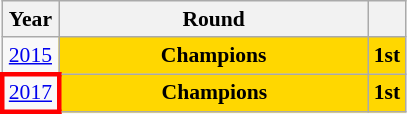<table class="wikitable" style="text-align: center; font-size:90%">
<tr>
<th>Year</th>
<th style="width:200px">Round</th>
<th></th>
</tr>
<tr>
<td><a href='#'>2015</a></td>
<td bgcolor=Gold><strong>Champions</strong></td>
<td bgcolor=Gold><strong>1st</strong></td>
</tr>
<tr>
<td style="border: 3px solid red"><a href='#'>2017</a></td>
<td bgcolor=Gold><strong>Champions</strong></td>
<td bgcolor=Gold><strong>1st</strong></td>
</tr>
</table>
